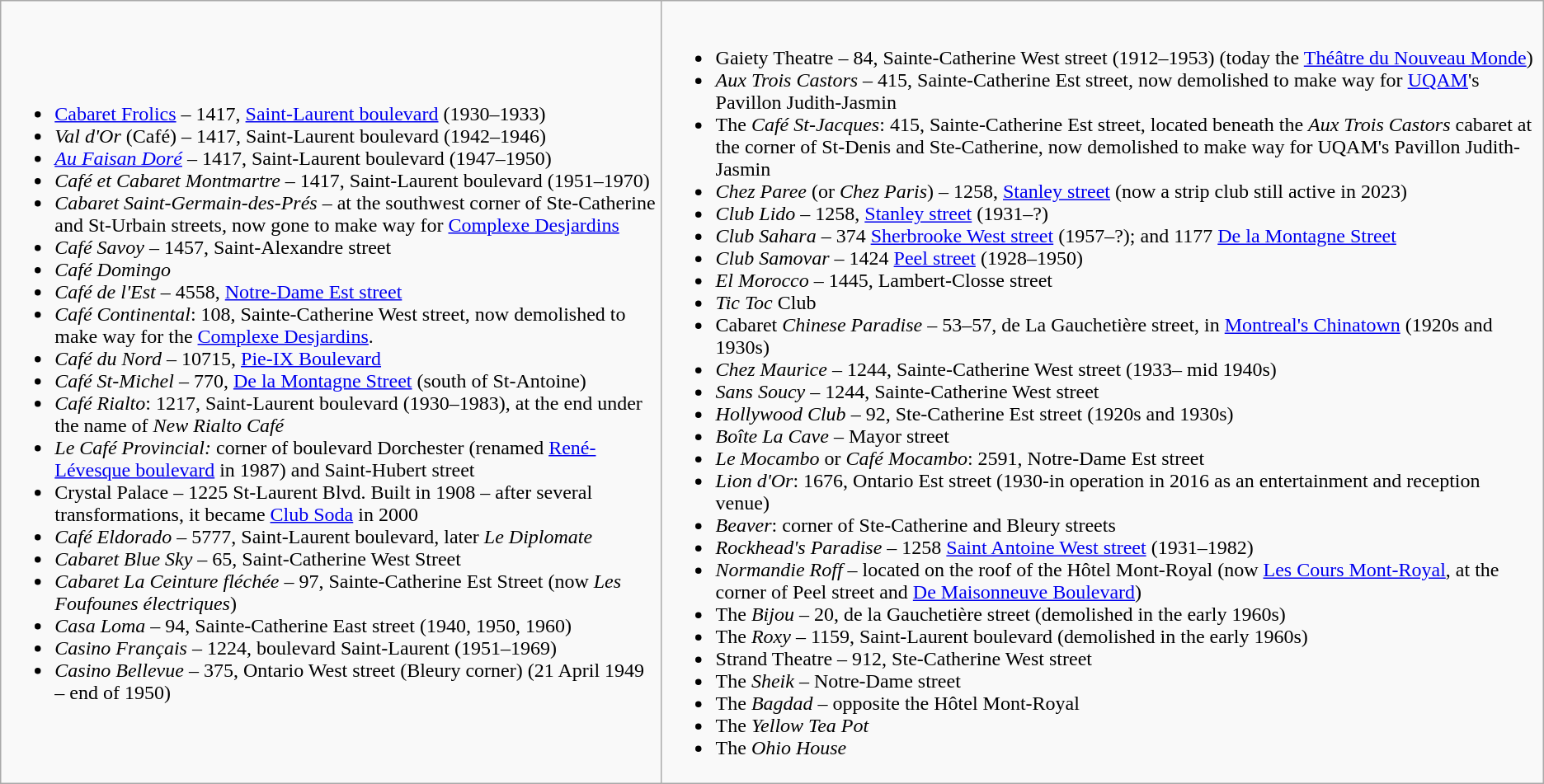<table class="wikitable">
<tr>
<td><br><ul><li><a href='#'>Cabaret Frolics</a> – 1417, <a href='#'>Saint-Laurent boulevard</a> (1930–1933)</li><li><em>Val d'Or</em> (Café) – 1417, Saint-Laurent boulevard (1942–1946)</li><li><em><a href='#'>Au Faisan Doré</a></em> – 1417, Saint-Laurent boulevard (1947–1950)</li><li><em>Café et Cabaret Montmartre</em> – 1417, Saint-Laurent boulevard (1951–1970)</li><li><em>Cabaret Saint-Germain-des-Prés</em> – at the southwest corner of Ste-Catherine and St-Urbain streets, now gone to make way for <a href='#'>Complexe Desjardins</a></li><li><em>Café Savoy</em> – 1457, Saint-Alexandre street</li><li><em>Café Domingo</em></li><li><em>Café de l'Est</em> – 4558, <a href='#'>Notre-Dame Est street</a></li><li><em>Café Continental</em>: 108, Sainte-Catherine West street, now demolished to make way for the <a href='#'>Complexe Desjardins</a>.</li><li><em>Café du Nord</em> – 10715, <a href='#'>Pie-IX Boulevard</a></li><li><em>Café St-Michel</em> – 770, <a href='#'>De la Montagne Street</a> (south of St-Antoine)</li><li><em>Café Rialto</em>: 1217, Saint-Laurent boulevard (1930–1983), at the end under the name of <em>New Rialto Café</em></li><li><em>Le Café Provincial:</em> corner of boulevard Dorchester (renamed <a href='#'>René-Lévesque boulevard</a> in 1987) and Saint-Hubert street</li><li>Crystal Palace – 1225 St-Laurent Blvd. Built in 1908 – after several transformations, it became <a href='#'>Club Soda</a> in 2000</li><li><em>Café Eldorado</em> – 5777, Saint-Laurent boulevard, later <em>Le Diplomate</em></li><li><em>Cabaret Blue Sky</em> – 65, Saint-Catherine West Street</li><li><em>Cabaret La Ceinture fléchée</em> – 97, Sainte-Catherine Est Street (now <em>Les Foufounes électriques</em>)</li><li><em>Casa Loma</em> – 94, Sainte-Catherine East street (1940, 1950, 1960)</li><li><em>Casino Français</em> – 1224, boulevard Saint-Laurent (1951–1969)</li><li><em>Casino Bellevue</em> – 375, Ontario West street (Bleury corner) (21 April 1949 – end of 1950)</li></ul></td>
<td><br><ul><li>Gaiety Theatre – 84, Sainte-Catherine West street (1912–1953) (today the <a href='#'>Théâtre du Nouveau Monde</a>)</li><li><em>Aux Trois Castors</em> – 415, Sainte-Catherine Est street, now demolished to make way for <a href='#'>UQAM</a>'s Pavillon Judith-Jasmin</li><li>The <em>Café St-Jacques</em>: 415, Sainte-Catherine Est street, located beneath the <em>Aux Trois Castors</em> cabaret at the corner of St-Denis and Ste-Catherine, now demolished to make way for UQAM's Pavillon Judith-Jasmin</li><li><em>Chez Paree</em> (or <em>Chez Paris</em>) – 1258, <a href='#'>Stanley street</a> (now a strip club still active in 2023)</li><li><em>Club Lido</em> – 1258, <a href='#'>Stanley street</a> (1931–?)</li><li><em>Club Sahara</em> – 374 <a href='#'>Sherbrooke West street</a> (1957–?); and 1177 <a href='#'>De la Montagne Street</a></li><li><em>Club Samovar</em> – 1424 <a href='#'>Peel street</a> (1928–1950)</li><li><em>El Morocco</em> – 1445, Lambert-Closse street</li><li><em>Tic Toc</em> Club</li><li>Cabaret <em>Chinese Paradise</em> – 53–57, de La Gauchetière street, in <a href='#'>Montreal's Chinatown</a> (1920s and 1930s)</li><li><em>Chez Maurice</em> – 1244, Sainte-Catherine West street (1933– mid 1940s)</li><li><em>Sans Soucy</em> – 1244, Sainte-Catherine West street</li><li><em>Hollywood Club</em> – 92, Ste-Catherine Est street (1920s and 1930s)</li><li><em>Boîte La Cave</em> – Mayor street</li><li><em>Le Mocambo</em> or <em>Café Mocambo</em>: 2591, Notre-Dame Est street</li><li><em>Lion d'Or</em>: 1676, Ontario Est street (1930-in operation in 2016 as an entertainment and reception venue)</li><li><em>Beaver</em>: corner of Ste-Catherine and Bleury streets</li><li><em>Rockhead's Paradise</em> – 1258 <a href='#'>Saint Antoine West street</a> (1931–1982)</li><li><em>Normandie Roff</em> – located on the roof of the Hôtel Mont-Royal (now <a href='#'>Les Cours Mont-Royal</a>, at the corner of Peel street and <a href='#'>De Maisonneuve Boulevard</a>)</li><li>The <em>Bijou</em> – 20, de la Gauchetière street (demolished in the early 1960s)</li><li>The <em>Roxy</em> – 1159, Saint-Laurent boulevard (demolished in the early 1960s)</li><li>Strand Theatre – 912, Ste-Catherine West street</li><li>The <em>Sheik</em> – Notre-Dame street</li><li>The <em>Bagdad</em> – opposite the Hôtel Mont-Royal</li><li>The <em>Yellow Tea Pot</em></li><li>The <em>Ohio House</em></li></ul></td>
</tr>
</table>
